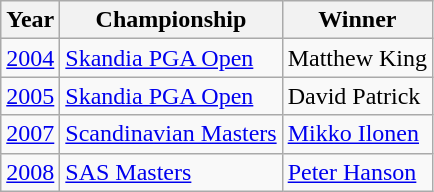<table class="sortable wikitable">
<tr>
<th>Year</th>
<th>Championship</th>
<th>Winner</th>
</tr>
<tr>
<td align=center><a href='#'>2004</a></td>
<td><a href='#'>Skandia PGA Open</a></td>
<td> Matthew King</td>
</tr>
<tr>
<td align=center><a href='#'>2005</a></td>
<td><a href='#'>Skandia PGA Open</a></td>
<td> David Patrick</td>
</tr>
<tr>
<td align=center><a href='#'>2007</a></td>
<td><a href='#'>Scandinavian Masters</a></td>
<td> <a href='#'>Mikko Ilonen</a></td>
</tr>
<tr>
<td align=center><a href='#'>2008</a></td>
<td><a href='#'>SAS Masters</a></td>
<td> <a href='#'>Peter Hanson</a></td>
</tr>
</table>
